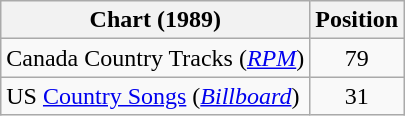<table class="wikitable sortable">
<tr>
<th scope="col">Chart (1989)</th>
<th scope="col">Position</th>
</tr>
<tr>
<td>Canada Country Tracks (<em><a href='#'>RPM</a></em>)</td>
<td align="center">79</td>
</tr>
<tr>
<td>US <a href='#'>Country Songs</a> (<em><a href='#'>Billboard</a></em>)</td>
<td align="center">31</td>
</tr>
</table>
